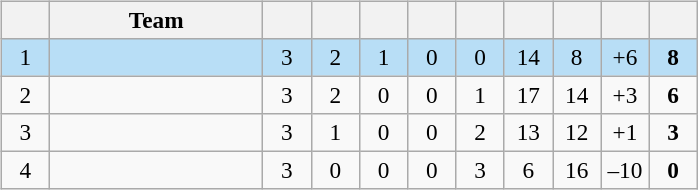<table width=100%>
<tr>
<td width=50%><br><table class="wikitable" style="text-align: center; font-size: 97%;">
<tr>
<th width="25"></th>
<th width="135">Team</th>
<th width="25"></th>
<th width="25"></th>
<th width="25"></th>
<th width="25"></th>
<th width="25"></th>
<th width="25"></th>
<th width="25"></th>
<th width="25"></th>
<th width="25"></th>
</tr>
<tr style="background-color: #b8def6;">
<td>1</td>
<td align=left></td>
<td>3</td>
<td>2</td>
<td>1</td>
<td>0</td>
<td>0</td>
<td>14</td>
<td>8</td>
<td>+6</td>
<td><strong>8</strong></td>
</tr>
<tr>
<td>2</td>
<td align=left></td>
<td>3</td>
<td>2</td>
<td>0</td>
<td>0</td>
<td>1</td>
<td>17</td>
<td>14</td>
<td>+3</td>
<td><strong>6</strong></td>
</tr>
<tr>
<td>3</td>
<td align=left></td>
<td>3</td>
<td>1</td>
<td>0</td>
<td>0</td>
<td>2</td>
<td>13</td>
<td>12</td>
<td>+1</td>
<td><strong>3</strong></td>
</tr>
<tr>
<td>4</td>
<td align=left></td>
<td>3</td>
<td>0</td>
<td>0</td>
<td>0</td>
<td>3</td>
<td>6</td>
<td>16</td>
<td>–10</td>
<td><strong>0</strong></td>
</tr>
</table>
</td>
<td><br><table width=100% style="font-size: 95%">
<tr>
<td><br>


</td>
</tr>
</table>
</td>
</tr>
</table>
